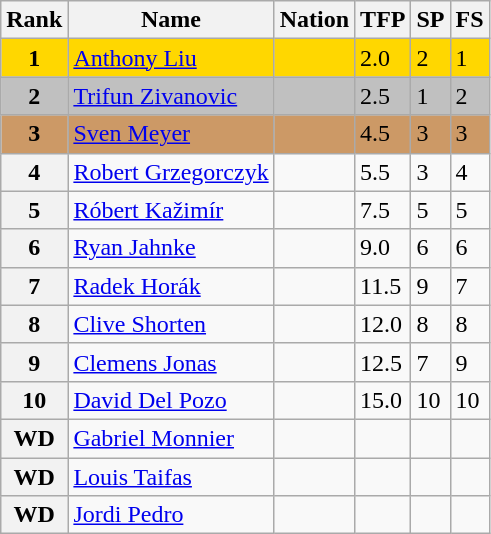<table class="wikitable">
<tr>
<th>Rank</th>
<th>Name</th>
<th>Nation</th>
<th>TFP</th>
<th>SP</th>
<th>FS</th>
</tr>
<tr bgcolor="gold">
<td align="center"><strong>1</strong></td>
<td><a href='#'>Anthony Liu</a></td>
<td></td>
<td>2.0</td>
<td>2</td>
<td>1</td>
</tr>
<tr bgcolor="silver">
<td align="center"><strong>2</strong></td>
<td><a href='#'>Trifun Zivanovic</a></td>
<td></td>
<td>2.5</td>
<td>1</td>
<td>2</td>
</tr>
<tr bgcolor="cc9966">
<td align="center"><strong>3</strong></td>
<td><a href='#'>Sven Meyer</a></td>
<td></td>
<td>4.5</td>
<td>3</td>
<td>3</td>
</tr>
<tr>
<th>4</th>
<td><a href='#'>Robert Grzegorczyk</a></td>
<td></td>
<td>5.5</td>
<td>3</td>
<td>4</td>
</tr>
<tr>
<th>5</th>
<td><a href='#'>Róbert Kažimír</a></td>
<td></td>
<td>7.5</td>
<td>5</td>
<td>5</td>
</tr>
<tr>
<th>6</th>
<td><a href='#'>Ryan Jahnke</a></td>
<td></td>
<td>9.0</td>
<td>6</td>
<td>6</td>
</tr>
<tr>
<th>7</th>
<td><a href='#'>Radek Horák</a></td>
<td></td>
<td>11.5</td>
<td>9</td>
<td>7</td>
</tr>
<tr>
<th>8</th>
<td><a href='#'>Clive Shorten</a></td>
<td></td>
<td>12.0</td>
<td>8</td>
<td>8</td>
</tr>
<tr>
<th>9</th>
<td><a href='#'>Clemens Jonas</a></td>
<td></td>
<td>12.5</td>
<td>7</td>
<td>9</td>
</tr>
<tr>
<th>10</th>
<td><a href='#'>David Del Pozo</a></td>
<td></td>
<td>15.0</td>
<td>10</td>
<td>10</td>
</tr>
<tr>
<th>WD</th>
<td><a href='#'>Gabriel Monnier</a></td>
<td></td>
<td></td>
<td></td>
<td></td>
</tr>
<tr>
<th>WD</th>
<td><a href='#'>Louis Taifas</a></td>
<td></td>
<td></td>
<td></td>
<td></td>
</tr>
<tr>
<th>WD</th>
<td><a href='#'>Jordi Pedro</a></td>
<td></td>
<td></td>
<td></td>
<td></td>
</tr>
</table>
